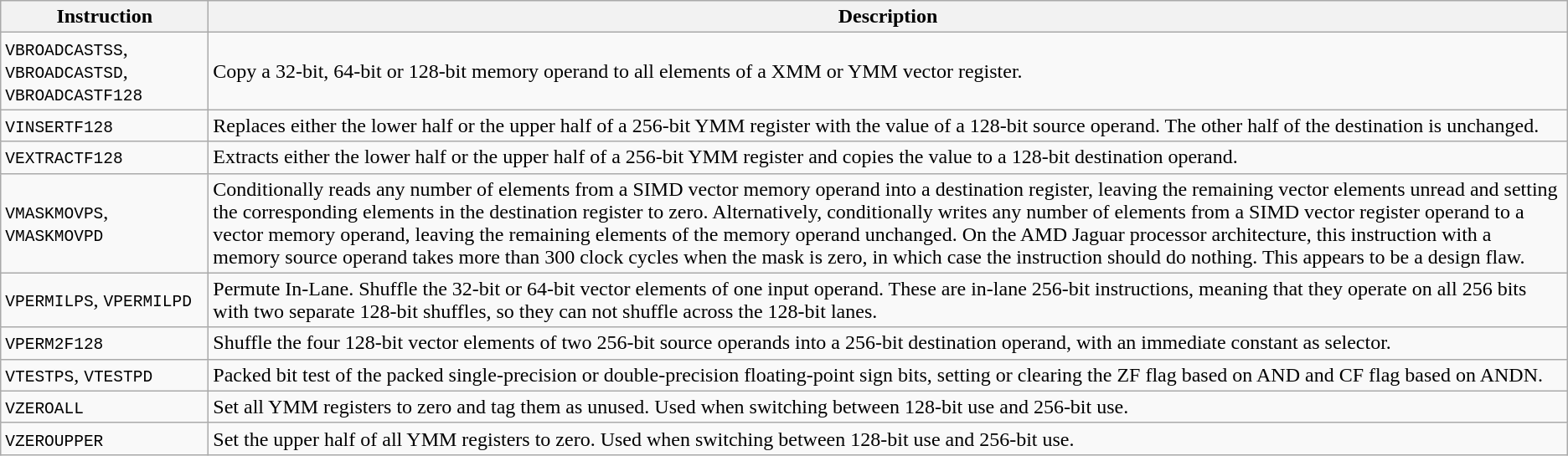<table class="wikitable">
<tr>
<th>Instruction</th>
<th>Description</th>
</tr>
<tr>
<td><code>VBROADCASTSS</code>, <code>VBROADCASTSD</code>, <code>VBROADCASTF128</code></td>
<td>Copy a 32-bit, 64-bit or 128-bit memory operand to all elements of a XMM or YMM vector register.</td>
</tr>
<tr>
<td><code>VINSERTF128</code></td>
<td>Replaces either the lower half or the upper half of a 256-bit YMM register with the value of a 128-bit source operand. The other half of the destination is unchanged.</td>
</tr>
<tr>
<td><code>VEXTRACTF128</code></td>
<td>Extracts either the lower half or the upper half of a 256-bit YMM register and copies the value to a 128-bit destination operand.</td>
</tr>
<tr>
<td><code>VMASKMOVPS</code>, <code>VMASKMOVPD</code></td>
<td>Conditionally reads any number of elements from a SIMD vector memory operand into a destination register, leaving the remaining vector elements unread and setting the corresponding elements in the destination register to zero. Alternatively, conditionally writes any number of elements from a SIMD vector register operand to a vector memory operand, leaving the remaining elements of the memory operand unchanged. On the AMD Jaguar processor architecture, this instruction with a memory source operand takes more than 300 clock cycles when the mask is zero, in which case the instruction should do nothing. This appears to be a design flaw.</td>
</tr>
<tr>
<td><code>VPERMILPS</code>, <code>VPERMILPD</code></td>
<td>Permute In-Lane. Shuffle the 32-bit or 64-bit vector elements of one input operand. These are in-lane 256-bit instructions, meaning that they operate on all 256 bits with two separate 128-bit shuffles, so they can not shuffle across the 128-bit lanes.</td>
</tr>
<tr>
<td><code>VPERM2F128</code></td>
<td>Shuffle the four 128-bit vector elements of two 256-bit source operands into a 256-bit destination operand, with an immediate constant as selector.</td>
</tr>
<tr>
<td><code>VTESTPS</code>, <code>VTESTPD</code></td>
<td>Packed bit test of the packed single-precision or double-precision floating-point sign bits, setting or clearing the ZF flag based on AND and CF flag based on ANDN.</td>
</tr>
<tr>
<td><code>VZEROALL</code></td>
<td>Set all YMM registers to zero and tag them as unused. Used when switching between 128-bit use and 256-bit use.</td>
</tr>
<tr>
<td><code>VZEROUPPER</code></td>
<td>Set the upper half of all YMM registers to zero. Used when switching between 128-bit use and 256-bit use.</td>
</tr>
</table>
